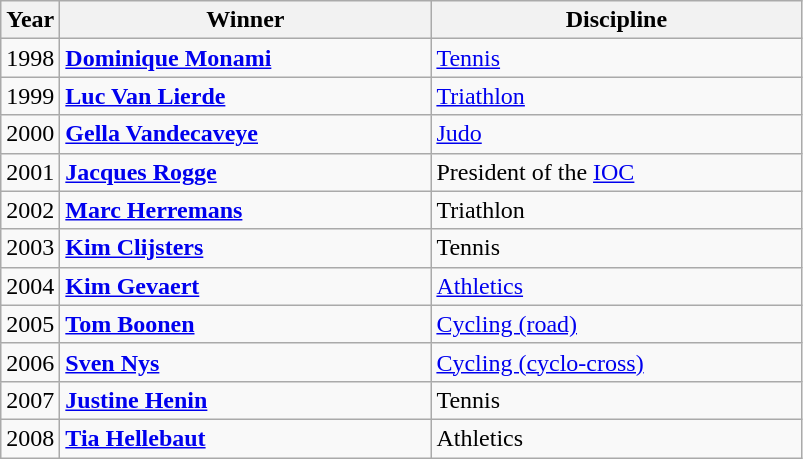<table class="wikitable">
<tr>
<th>Year</th>
<th align="left" style="width: 15em">Winner</th>
<th align="left" style="width: 15em">Discipline</th>
</tr>
<tr>
<td>1998</td>
<td><strong><a href='#'>Dominique Monami</a></strong></td>
<td><a href='#'>Tennis</a></td>
</tr>
<tr>
<td>1999</td>
<td><strong><a href='#'>Luc Van Lierde</a></strong></td>
<td><a href='#'>Triathlon</a></td>
</tr>
<tr>
<td>2000</td>
<td><strong><a href='#'>Gella Vandecaveye</a></strong></td>
<td><a href='#'>Judo</a></td>
</tr>
<tr>
<td>2001</td>
<td><strong><a href='#'>Jacques Rogge</a></strong></td>
<td>President of the <a href='#'>IOC</a></td>
</tr>
<tr>
<td>2002</td>
<td><strong><a href='#'>Marc Herremans</a></strong></td>
<td>Triathlon</td>
</tr>
<tr>
<td>2003</td>
<td><strong><a href='#'>Kim Clijsters</a></strong></td>
<td>Tennis</td>
</tr>
<tr>
<td>2004</td>
<td><strong><a href='#'>Kim Gevaert</a></strong></td>
<td><a href='#'>Athletics</a></td>
</tr>
<tr>
<td>2005</td>
<td><strong><a href='#'>Tom Boonen</a></strong></td>
<td><a href='#'>Cycling (road)</a></td>
</tr>
<tr>
<td>2006</td>
<td><strong><a href='#'>Sven Nys</a></strong></td>
<td><a href='#'>Cycling (cyclo-cross)</a></td>
</tr>
<tr>
<td>2007</td>
<td><strong><a href='#'>Justine Henin</a></strong></td>
<td>Tennis</td>
</tr>
<tr>
<td>2008</td>
<td><strong><a href='#'>Tia Hellebaut</a></strong></td>
<td>Athletics</td>
</tr>
</table>
